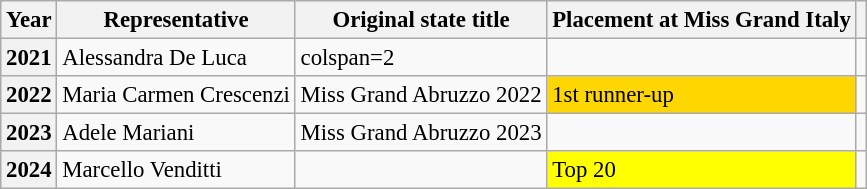<table class="wikitable defaultcenter col2left" style="font-size:95%;">
<tr>
<th>Year</th>
<th>Representative</th>
<th>Original state title</th>
<th>Placement at Miss Grand Italy</th>
<th></th>
</tr>
<tr>
<th>2021</th>
<td>Alessandra De Luca</td>
<td>colspan=2 </td>
<td></td>
</tr>
<tr>
<th>2022</th>
<td>Maria Carmen Crescenzi</td>
<td>Miss Grand Abruzzo 2022</td>
<td bgcolor=gold>1st runner-up</td>
<td></td>
</tr>
<tr>
<th>2023</th>
<td>Adele Mariani</td>
<td>Miss Grand Abruzzo 2023</td>
<td></td>
<td></td>
</tr>
<tr>
<th>2024</th>
<td>Marcello Venditti</td>
<td></td>
<td bgcolor=yellow>Top 20</td>
<td></td>
</tr>
</table>
